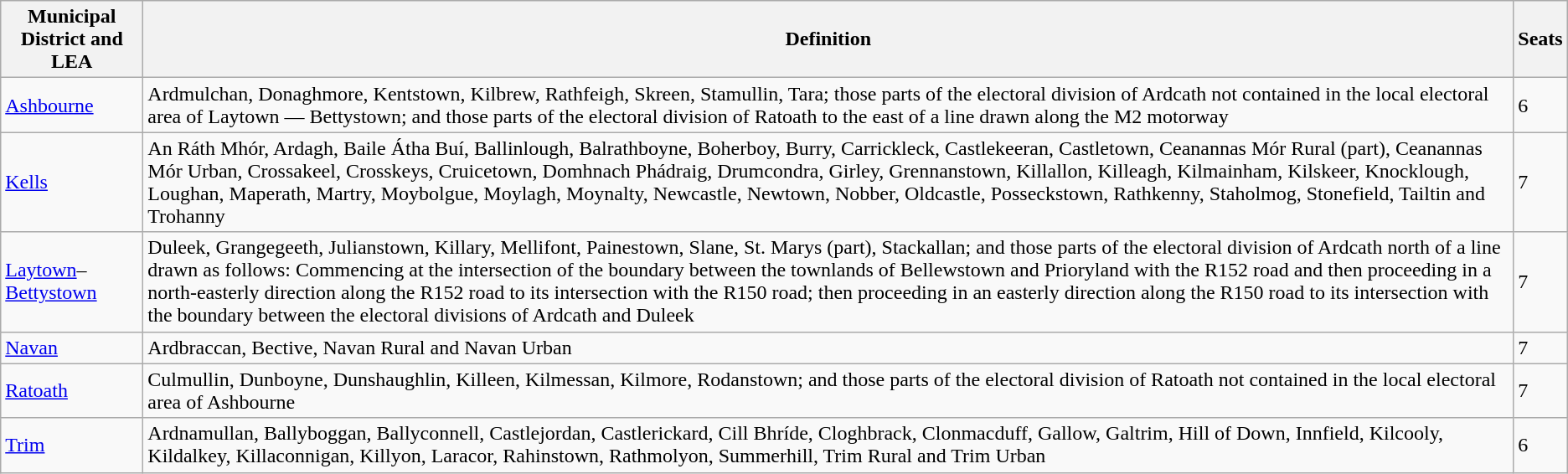<table class="wikitable">
<tr>
<th>Municipal District and LEA</th>
<th>Definition</th>
<th>Seats</th>
</tr>
<tr>
<td><a href='#'>Ashbourne</a></td>
<td>Ardmulchan, Donaghmore, Kentstown, Kilbrew, Rathfeigh, Skreen, Stamullin, Tara; those parts of the electoral division of Ardcath not contained in the local electoral area of Laytown — Bettystown; and those parts of the electoral division of Ratoath to the east of a line drawn along the M2 motorway</td>
<td>6</td>
</tr>
<tr>
<td><a href='#'>Kells</a></td>
<td>An Ráth Mhór, Ardagh, Baile Átha Buí, Ballinlough, Balrathboyne, Boherboy, Burry, Carrickleck, Castlekeeran, Castletown, Ceanannas Mór Rural (part), Ceanannas Mór Urban, Crossakeel, Crosskeys, Cruicetown, Domhnach Phádraig, Drumcondra, Girley, Grennanstown, Killallon, Killeagh, Kilmainham, Kilskeer, Knocklough, Loughan, Maperath, Martry, Moybolgue, Moylagh, Moynalty, Newcastle, Newtown, Nobber, Oldcastle, Posseckstown, Rathkenny, Staholmog, Stonefield, Tailtin and Trohanny</td>
<td>7</td>
</tr>
<tr>
<td><a href='#'>Laytown</a>–<a href='#'>Bettystown</a></td>
<td>Duleek, Grangegeeth, Julianstown, Killary, Mellifont, Painestown, Slane, St. Marys (part), Stackallan; and those parts of the electoral division of Ardcath north of a line drawn as follows: Commencing at the intersection of the boundary between the townlands of Bellewstown and Prioryland with the R152 road and then proceeding in a north-easterly direction along the R152 road to its intersection with the R150 road; then proceeding in an easterly direction along the R150 road to its intersection with the boundary between the electoral divisions of Ardcath and Duleek</td>
<td>7</td>
</tr>
<tr>
<td><a href='#'>Navan</a></td>
<td>Ardbraccan, Bective, Navan Rural and Navan Urban</td>
<td>7</td>
</tr>
<tr>
<td><a href='#'>Ratoath</a></td>
<td>Culmullin, Dunboyne, Dunshaughlin, Killeen, Kilmessan, Kilmore, Rodanstown; and those parts of the electoral division of Ratoath not contained in the local electoral area of Ashbourne</td>
<td>7</td>
</tr>
<tr>
<td><a href='#'>Trim</a></td>
<td>Ardnamullan, Ballyboggan, Ballyconnell, Castlejordan, Castlerickard, Cill Bhríde, Cloghbrack, Clonmacduff, Gallow, Galtrim, Hill of Down, Innfield, Kilcooly, Kildalkey, Killaconnigan, Killyon, Laracor, Rahinstown, Rathmolyon, Summerhill, Trim Rural and Trim Urban</td>
<td>6</td>
</tr>
</table>
